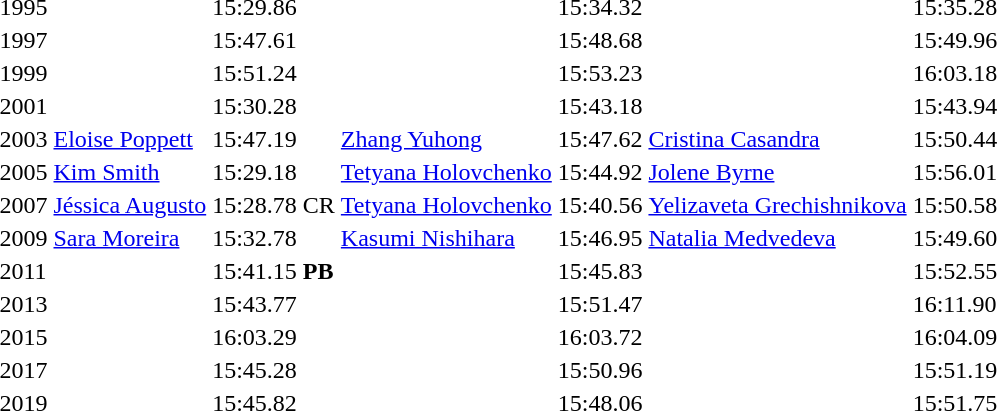<table>
<tr>
<td>1995</td>
<td></td>
<td>15:29.86</td>
<td></td>
<td>15:34.32</td>
<td></td>
<td>15:35.28</td>
</tr>
<tr>
<td>1997</td>
<td></td>
<td>15:47.61</td>
<td></td>
<td>15:48.68</td>
<td></td>
<td>15:49.96</td>
</tr>
<tr>
<td>1999</td>
<td></td>
<td>15:51.24</td>
<td></td>
<td>15:53.23</td>
<td></td>
<td>16:03.18</td>
</tr>
<tr>
<td>2001</td>
<td></td>
<td>15:30.28</td>
<td></td>
<td>15:43.18</td>
<td></td>
<td>15:43.94</td>
</tr>
<tr>
<td>2003</td>
<td><a href='#'>Eloise Poppett</a><br> </td>
<td>15:47.19</td>
<td><a href='#'>Zhang Yuhong</a><br> </td>
<td>15:47.62</td>
<td><a href='#'>Cristina Casandra</a><br> </td>
<td>15:50.44</td>
</tr>
<tr>
<td>2005</td>
<td><a href='#'>Kim Smith</a><br> </td>
<td>15:29.18</td>
<td><a href='#'>Tetyana Holovchenko</a><br> </td>
<td>15:44.92</td>
<td><a href='#'>Jolene Byrne</a><br> </td>
<td>15:56.01</td>
</tr>
<tr>
<td>2007</td>
<td><a href='#'>Jéssica Augusto</a><br> </td>
<td>15:28.78 CR</td>
<td><a href='#'>Tetyana Holovchenko</a><br> </td>
<td>15:40.56</td>
<td><a href='#'>Yelizaveta Grechishnikova</a><br> </td>
<td>15:50.58</td>
</tr>
<tr>
<td>2009</td>
<td><a href='#'>Sara Moreira</a><br> </td>
<td>15:32.78</td>
<td><a href='#'>Kasumi Nishihara</a><br> </td>
<td>15:46.95</td>
<td><a href='#'>Natalia Medvedeva</a> <br> </td>
<td>15:49.60</td>
</tr>
<tr>
<td>2011</td>
<td></td>
<td>15:41.15 <strong>PB</strong></td>
<td></td>
<td>15:45.83</td>
<td></td>
<td>15:52.55</td>
</tr>
<tr>
<td>2013</td>
<td></td>
<td>15:43.77</td>
<td></td>
<td>15:51.47</td>
<td></td>
<td>16:11.90</td>
</tr>
<tr>
<td>2015</td>
<td></td>
<td>16:03.29</td>
<td></td>
<td>16:03.72</td>
<td></td>
<td>16:04.09</td>
</tr>
<tr>
<td>2017</td>
<td></td>
<td>15:45.28</td>
<td></td>
<td>15:50.96</td>
<td></td>
<td>15:51.19</td>
</tr>
<tr>
<td>2019</td>
<td></td>
<td>15:45.82</td>
<td></td>
<td>15:48.06</td>
<td></td>
<td>15:51.75 </td>
</tr>
</table>
